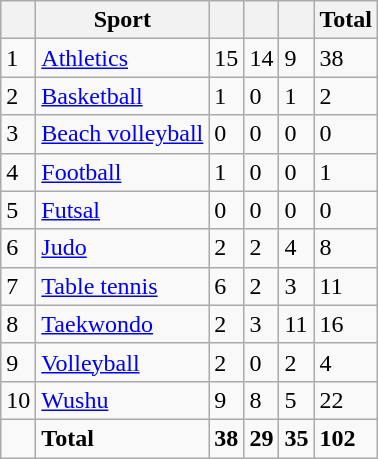<table class="wikitable">
<tr>
<th></th>
<th>Sport</th>
<th bgcolor="gold"></th>
<th bgcolor="silver"></th>
<th bgcolor="CC9966"></th>
<th>Total</th>
</tr>
<tr>
<td>1</td>
<td><a href='#'>Athletics</a></td>
<td>15</td>
<td>14</td>
<td>9</td>
<td>38</td>
</tr>
<tr>
<td>2</td>
<td><a href='#'>Basketball</a></td>
<td>1</td>
<td>0</td>
<td>1</td>
<td>2</td>
</tr>
<tr>
<td>3</td>
<td><a href='#'>Beach volleyball</a></td>
<td>0</td>
<td>0</td>
<td>0</td>
<td>0</td>
</tr>
<tr>
<td>4</td>
<td><a href='#'>Football</a></td>
<td>1</td>
<td>0</td>
<td>0</td>
<td>1</td>
</tr>
<tr>
<td>5</td>
<td><a href='#'>Futsal</a></td>
<td>0</td>
<td>0</td>
<td>0</td>
<td>0</td>
</tr>
<tr>
<td>6</td>
<td><a href='#'>Judo</a></td>
<td>2</td>
<td>2</td>
<td>4</td>
<td>8</td>
</tr>
<tr>
<td>7</td>
<td><a href='#'>Table tennis</a></td>
<td>6</td>
<td>2</td>
<td>3</td>
<td>11</td>
</tr>
<tr>
<td>8</td>
<td><a href='#'>Taekwondo</a></td>
<td>2</td>
<td>3</td>
<td>11</td>
<td>16</td>
</tr>
<tr>
<td>9</td>
<td><a href='#'>Volleyball</a></td>
<td>2</td>
<td>0</td>
<td>2</td>
<td>4</td>
</tr>
<tr>
<td>10</td>
<td><a href='#'>Wushu</a></td>
<td>9</td>
<td>8</td>
<td>5</td>
<td>22</td>
</tr>
<tr>
<td></td>
<td><strong>Total</strong></td>
<td><strong> 38 </strong></td>
<td><strong> 29 </strong></td>
<td><strong> 35 </strong></td>
<td><strong> 102 </strong></td>
</tr>
</table>
